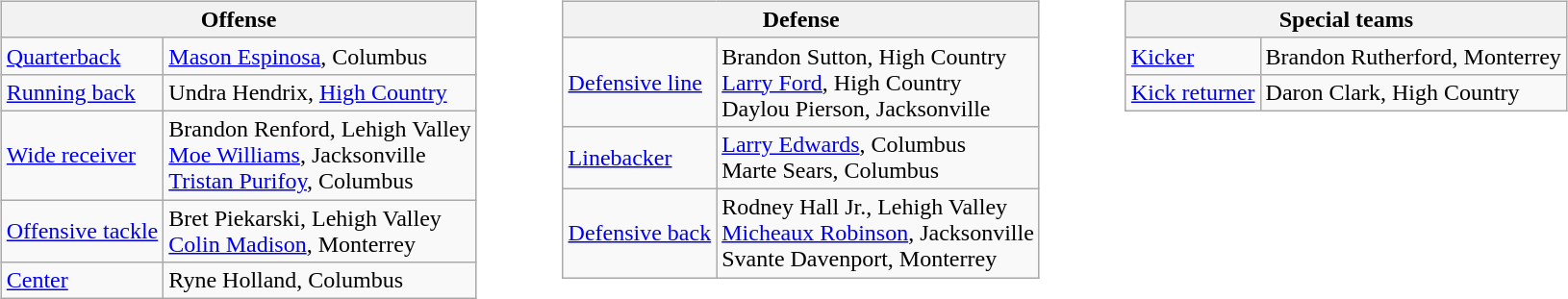<table border=0>
<tr valign="top">
<td><br><table class="wikitable">
<tr>
<th colspan="2">Offense</th>
</tr>
<tr>
<td><a href='#'>Quarterback</a></td>
<td><a href='#'>Mason Espinosa</a>, Columbus</td>
</tr>
<tr>
<td><a href='#'>Running back</a></td>
<td>Undra Hendrix, <a href='#'>High Country</a></td>
</tr>
<tr>
<td><a href='#'>Wide receiver</a></td>
<td>Brandon Renford, Lehigh Valley<br><a href='#'>Moe Williams</a>, Jacksonville<br><a href='#'>Tristan Purifoy</a>, Columbus</td>
</tr>
<tr>
<td><a href='#'>Offensive tackle</a></td>
<td>Bret Piekarski, Lehigh Valley<br><a href='#'>Colin Madison</a>, Monterrey</td>
</tr>
<tr>
<td><a href='#'>Center</a></td>
<td>Ryne Holland, Columbus</td>
</tr>
</table>
</td>
<td style="padding-left:40px;"><br><table class="wikitable">
<tr>
<th colspan="2">Defense</th>
</tr>
<tr>
<td><a href='#'>Defensive line</a></td>
<td>Brandon Sutton, High Country<br><a href='#'>Larry Ford</a>, High Country<br>Daylou Pierson, Jacksonville</td>
</tr>
<tr>
<td><a href='#'>Linebacker</a></td>
<td><a href='#'>Larry Edwards</a>, Columbus<br>Marte Sears, Columbus</td>
</tr>
<tr>
<td><a href='#'>Defensive back</a></td>
<td>Rodney Hall Jr., Lehigh Valley<br><a href='#'>Micheaux Robinson</a>, Jacksonville<br>Svante Davenport, Monterrey</td>
</tr>
</table>
</td>
<td style="padding-left:40px;"><br><table class="wikitable">
<tr>
<th colspan="6">Special teams</th>
</tr>
<tr>
<td><a href='#'>Kicker</a></td>
<td>Brandon Rutherford, Monterrey</td>
</tr>
<tr>
<td><a href='#'>Kick returner</a></td>
<td>Daron Clark, High Country</td>
</tr>
</table>
</td>
</tr>
</table>
